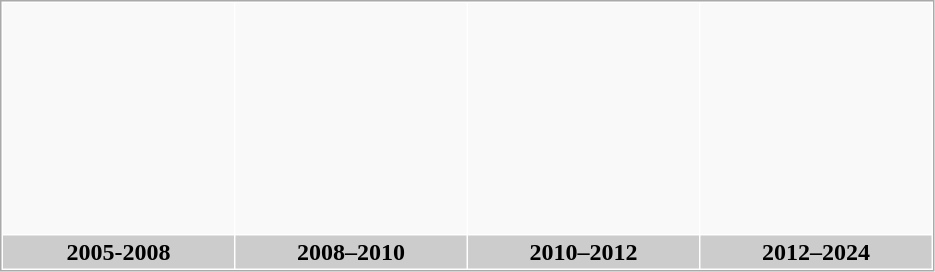<table border="0" cellpadding="2" cellspacing="1" style="border:1px solid #aaa">
<tr align=center>
<th height="150px" bgcolor="#F9F9F9"></th>
<th height="150px" bgcolor="#F9F9F9"></th>
<th height="150px" bgcolor="#F9F9F9"></th>
<th height="150px" bgcolor="#F9F9F9"><br></th>
</tr>
<tr>
<th width="150px" colspan="1" bgcolor="#CCCCCC">2005-2008</th>
<th width="150px" colspan="1" bgcolor="#CCCCCC">2008–2010</th>
<th width="150px" colspan="1" bgcolor="#CCCCCC">2010–2012</th>
<th width="150px" colspan="1" bgcolor="#CCCCCC">2012–2024</th>
</tr>
</table>
